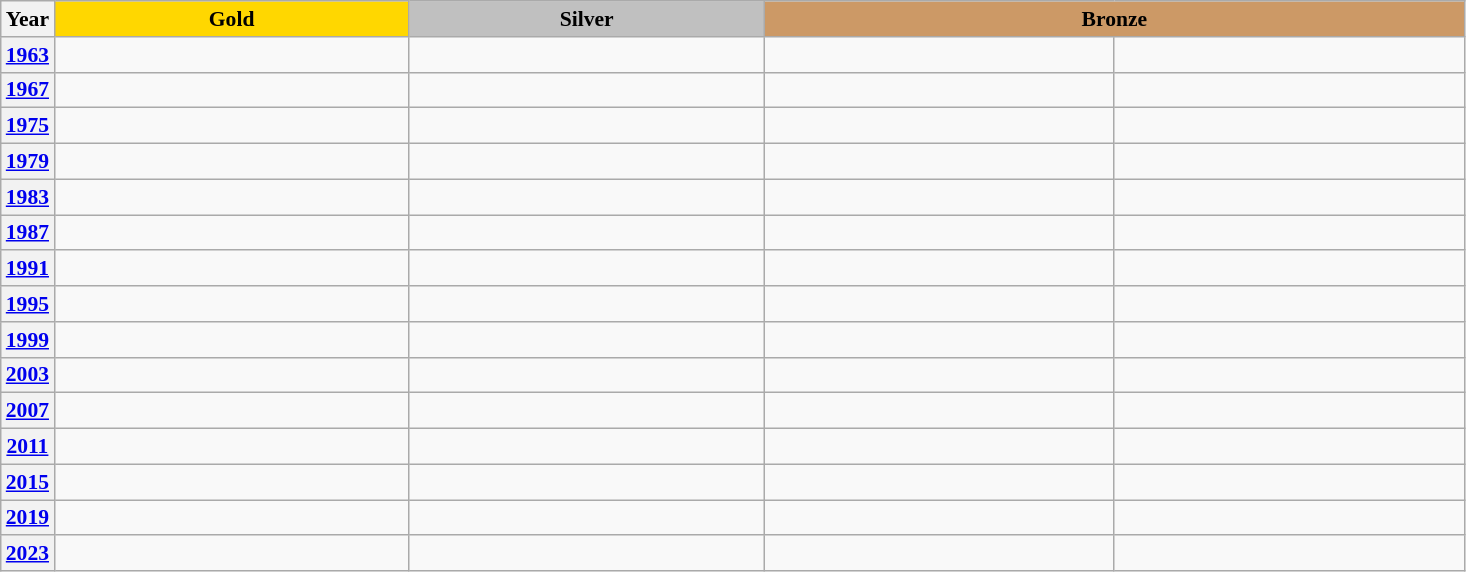<table class="wikitable" style="border-collapse: collapse; font-size: 90%;">
<tr align=center>
<th>Year</th>
<td bgcolor=gold width=230><strong>Gold</strong></td>
<td bgcolor=silver width=230><strong>Silver</strong></td>
<td bgcolor=cc9966 colspan=2 width=460><strong>Bronze</strong></td>
</tr>
<tr>
<th align=center><a href='#'>1963</a></th>
<td></td>
<td></td>
<td></td>
<td></td>
</tr>
<tr>
<th align=center><a href='#'>1967</a></th>
<td></td>
<td></td>
<td></td>
<td></td>
</tr>
<tr>
<th align=center><a href='#'>1975</a></th>
<td></td>
<td></td>
<td></td>
<td></td>
</tr>
<tr>
<th align=center><a href='#'>1979</a></th>
<td></td>
<td></td>
<td></td>
<td></td>
</tr>
<tr>
<th align=center><a href='#'>1983</a></th>
<td></td>
<td></td>
<td></td>
<td></td>
</tr>
<tr>
<th align=center><a href='#'>1987</a></th>
<td></td>
<td></td>
<td></td>
<td></td>
</tr>
<tr>
<th align=center><a href='#'>1991</a></th>
<td></td>
<td></td>
<td></td>
<td></td>
</tr>
<tr>
<th align=center><a href='#'>1995</a></th>
<td></td>
<td></td>
<td></td>
<td></td>
</tr>
<tr>
<th align=center><a href='#'>1999</a></th>
<td></td>
<td></td>
<td></td>
<td></td>
</tr>
<tr>
<th align=center><a href='#'>2003</a></th>
<td></td>
<td></td>
<td></td>
<td></td>
</tr>
<tr>
<th align=center><a href='#'>2007</a></th>
<td></td>
<td></td>
<td></td>
<td></td>
</tr>
<tr>
<th align=center><a href='#'>2011</a></th>
<td></td>
<td></td>
<td></td>
<td></td>
</tr>
<tr>
<th align=center><a href='#'>2015</a></th>
<td></td>
<td></td>
<td></td>
<td></td>
</tr>
<tr>
<th align=center><a href='#'>2019</a></th>
<td></td>
<td></td>
<td></td>
<td></td>
</tr>
<tr>
<th align=center><a href='#'>2023</a></th>
<td></td>
<td></td>
<td></td>
<td></td>
</tr>
</table>
